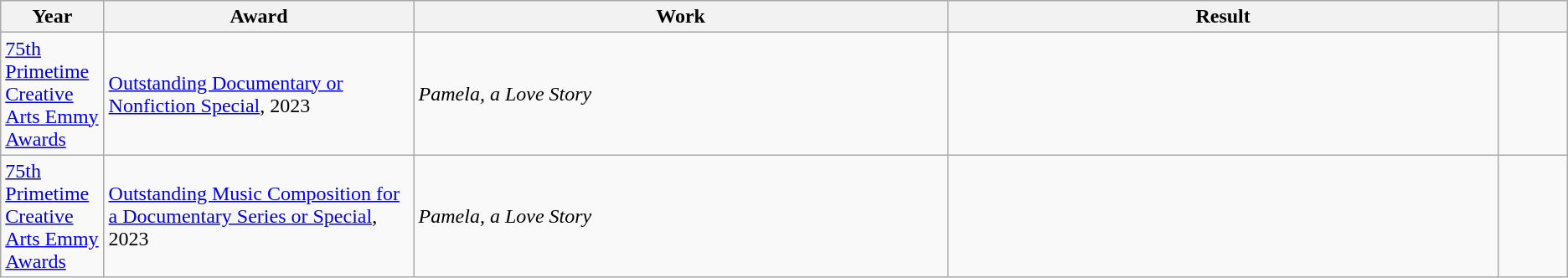<table class="wikitable">
<tr>
<th scope="col" style="width:6%;">Year</th>
<th scope="col" style="width:18%;">Award</th>
<th scope="col" style="width:31%;">Work</th>
<th scope="col" style="width:32%;">Result</th>
<th scope="col" style="width:4%;" class="unsortable"></th>
</tr>
<tr>
<td><a href='#'>75th Primetime Creative Arts Emmy Awards</a></td>
<td><a href='#'>Outstanding Documentary or Nonfiction Special</a>, 2023</td>
<td><em>Pamela, a Love Story</em></td>
<td></td>
<td align="center"></td>
</tr>
<tr>
<td><a href='#'>75th Primetime Creative Arts Emmy Awards</a></td>
<td><a href='#'>Outstanding Music Composition for a Documentary Series or Special</a>, 2023</td>
<td><em>Pamela, a Love Story</em></td>
<td></td>
<td align="center"></td>
</tr>
</table>
